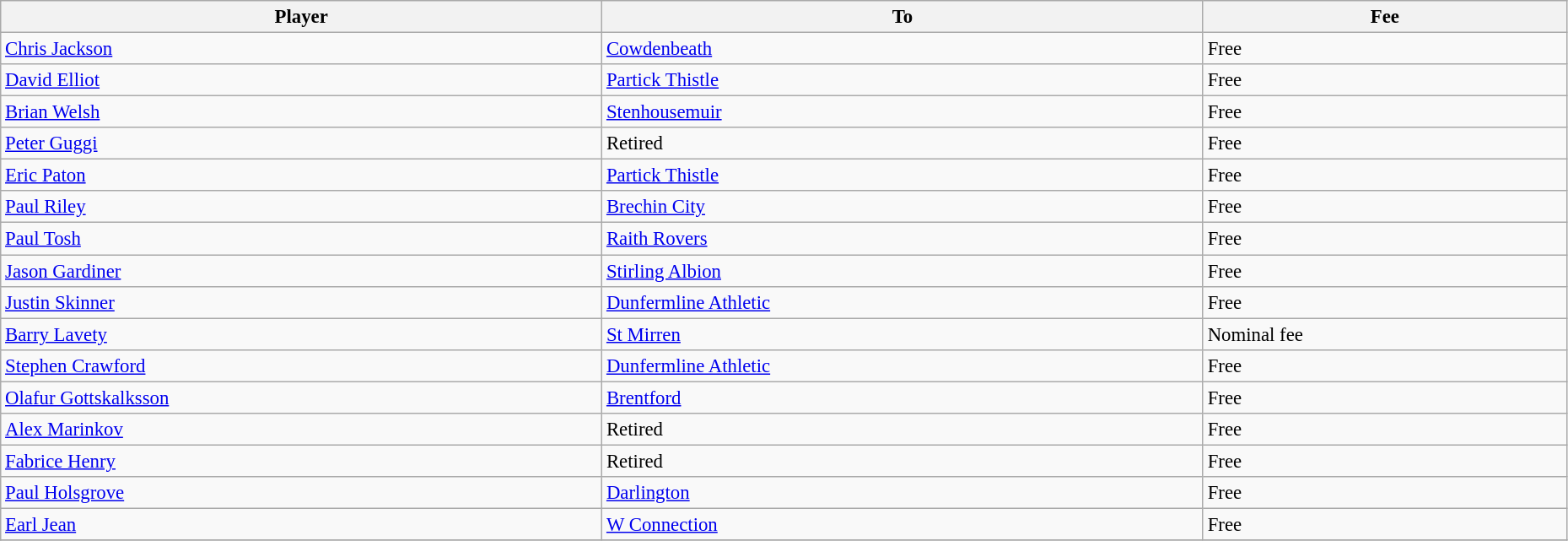<table class="wikitable" style="text-align:center; font-size:95%;width:98%; text-align:left">
<tr>
<th>Player</th>
<th>To</th>
<th>Fee</th>
</tr>
<tr --->
<td> <a href='#'>Chris Jackson</a></td>
<td><a href='#'>Cowdenbeath</a></td>
<td>Free</td>
</tr>
<tr>
<td> <a href='#'>David Elliot</a></td>
<td><a href='#'>Partick Thistle</a></td>
<td>Free</td>
</tr>
<tr>
<td> <a href='#'>Brian Welsh</a></td>
<td><a href='#'>Stenhousemuir</a></td>
<td>Free</td>
</tr>
<tr>
<td> <a href='#'>Peter Guggi</a></td>
<td>Retired</td>
<td>Free</td>
</tr>
<tr>
<td> <a href='#'>Eric Paton</a></td>
<td><a href='#'>Partick Thistle</a></td>
<td>Free</td>
</tr>
<tr>
<td> <a href='#'>Paul Riley</a></td>
<td><a href='#'>Brechin City</a></td>
<td>Free</td>
</tr>
<tr>
<td> <a href='#'>Paul Tosh</a></td>
<td><a href='#'>Raith Rovers</a></td>
<td>Free</td>
</tr>
<tr>
<td> <a href='#'>Jason Gardiner</a></td>
<td><a href='#'>Stirling Albion</a></td>
<td>Free</td>
</tr>
<tr>
<td> <a href='#'>Justin Skinner</a></td>
<td><a href='#'>Dunfermline Athletic</a></td>
<td>Free</td>
</tr>
<tr>
<td> <a href='#'>Barry Lavety</a></td>
<td><a href='#'>St Mirren</a></td>
<td>Nominal fee</td>
</tr>
<tr>
<td> <a href='#'>Stephen Crawford</a></td>
<td><a href='#'>Dunfermline Athletic</a></td>
<td>Free</td>
</tr>
<tr>
<td> <a href='#'>Olafur Gottskalksson</a></td>
<td><a href='#'>Brentford</a></td>
<td>Free</td>
</tr>
<tr>
<td> <a href='#'>Alex Marinkov</a></td>
<td>Retired</td>
<td>Free</td>
</tr>
<tr>
<td> <a href='#'>Fabrice Henry</a></td>
<td>Retired</td>
<td>Free</td>
</tr>
<tr>
<td> <a href='#'>Paul Holsgrove</a></td>
<td><a href='#'>Darlington</a></td>
<td>Free</td>
</tr>
<tr>
<td> <a href='#'>Earl Jean</a></td>
<td><a href='#'>W Connection</a></td>
<td>Free</td>
</tr>
<tr>
</tr>
</table>
